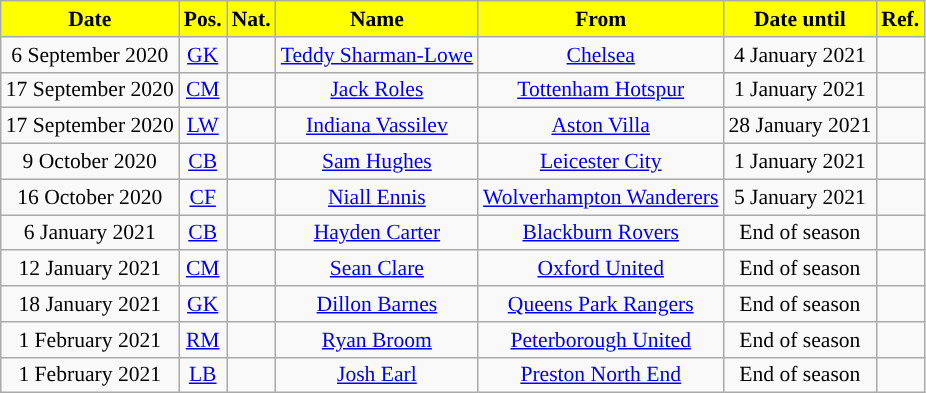<table class="wikitable"  style="text-align:center; font-size:90%; ">
<tr>
<th style="background:yellow;">Date</th>
<th style="background:yellow;">Pos.</th>
<th style="background:yellow;">Nat.</th>
<th style="background:yellow;">Name</th>
<th style="background:yellow;">From</th>
<th style="background:yellow;">Date until</th>
<th style="background:yellow;">Ref.</th>
</tr>
<tr>
<td>6 September 2020</td>
<td><a href='#'>GK</a></td>
<td></td>
<td><a href='#'>Teddy Sharman-Lowe</a></td>
<td> <a href='#'>Chelsea</a></td>
<td>4 January 2021</td>
<td></td>
</tr>
<tr>
<td>17 September 2020</td>
<td><a href='#'>CM</a></td>
<td></td>
<td><a href='#'>Jack Roles</a></td>
<td> <a href='#'>Tottenham Hotspur</a></td>
<td>1 January 2021</td>
<td></td>
</tr>
<tr>
<td>17 September 2020</td>
<td><a href='#'>LW</a></td>
<td></td>
<td><a href='#'>Indiana Vassilev</a></td>
<td> <a href='#'>Aston Villa</a></td>
<td>28 January 2021</td>
<td></td>
</tr>
<tr>
<td>9 October 2020</td>
<td><a href='#'>CB</a></td>
<td></td>
<td><a href='#'>Sam Hughes</a></td>
<td> <a href='#'>Leicester City</a></td>
<td>1 January 2021</td>
<td></td>
</tr>
<tr>
<td>16 October 2020</td>
<td><a href='#'>CF</a></td>
<td></td>
<td><a href='#'>Niall Ennis</a></td>
<td> <a href='#'>Wolverhampton Wanderers</a></td>
<td>5 January 2021</td>
<td></td>
</tr>
<tr>
<td>6 January 2021</td>
<td><a href='#'>CB</a></td>
<td></td>
<td><a href='#'>Hayden Carter</a></td>
<td> <a href='#'>Blackburn Rovers</a></td>
<td>End of season</td>
<td></td>
</tr>
<tr>
<td>12 January 2021</td>
<td><a href='#'>CM</a></td>
<td></td>
<td><a href='#'>Sean Clare</a></td>
<td> <a href='#'>Oxford United</a></td>
<td>End of season</td>
<td></td>
</tr>
<tr>
<td>18 January 2021</td>
<td><a href='#'>GK</a></td>
<td></td>
<td><a href='#'>Dillon Barnes</a></td>
<td> <a href='#'>Queens Park Rangers</a></td>
<td>End of season</td>
<td></td>
</tr>
<tr>
<td>1 February 2021</td>
<td><a href='#'>RM</a></td>
<td></td>
<td><a href='#'>Ryan Broom</a></td>
<td> <a href='#'>Peterborough United</a></td>
<td>End of season</td>
<td></td>
</tr>
<tr>
<td>1 February 2021</td>
<td><a href='#'>LB</a></td>
<td></td>
<td><a href='#'>Josh Earl</a></td>
<td> <a href='#'>Preston North End</a></td>
<td>End of season</td>
<td></td>
</tr>
</table>
